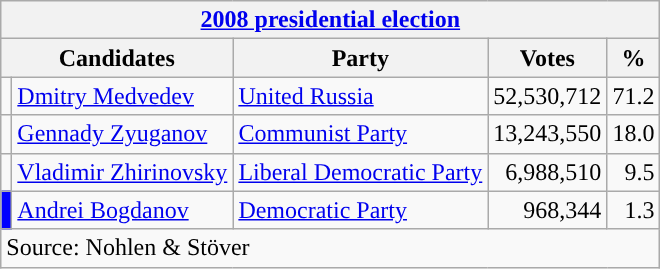<table class=wikitable style=text-align:right>
<tr>
<th colspan=5><a href='#'>2008 presidential election</a></th>
</tr>
<tr>
<th colspan=2>Candidates</th>
<th>Party</th>
<th>Votes</th>
<th>%</th>
</tr>
<tr>
<td style="background-color: "></td>
<td style="text-align:left;"><a href='#'>Dmitry Medvedev</a></td>
<td style="text-align:left;"><a href='#'>United Russia</a></td>
<td>52,530,712</td>
<td>71.2</td>
</tr>
<tr>
<td style="background-color: "></td>
<td style="text-align:left;"><a href='#'>Gennady Zyuganov</a></td>
<td style="text-align:left;"><a href='#'>Communist Party</a></td>
<td>13,243,550</td>
<td>18.0</td>
</tr>
<tr>
<td style="background-color: "></td>
<td style="text-align:left;"><a href='#'>Vladimir Zhirinovsky</a></td>
<td style="text-align:left;"><a href='#'>Liberal Democratic Party</a></td>
<td>6,988,510</td>
<td>9.5</td>
</tr>
<tr>
<td style="background-color: blue"></td>
<td style="text-align:left;"><a href='#'>Andrei Bogdanov</a></td>
<td style="text-align:left;"><a href='#'>Democratic Party</a></td>
<td>968,344</td>
<td>1.3</td>
</tr>
<tr>
<td style="text-align:left;" colspan=5>Source: Nohlen & Stöver</td>
</tr>
</table>
